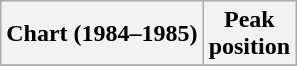<table class="wikitable plainrowheaders" style="text-align:center">
<tr>
<th scope="col">Chart (1984–1985)</th>
<th scope="col">Peak<br> position</th>
</tr>
<tr>
</tr>
</table>
